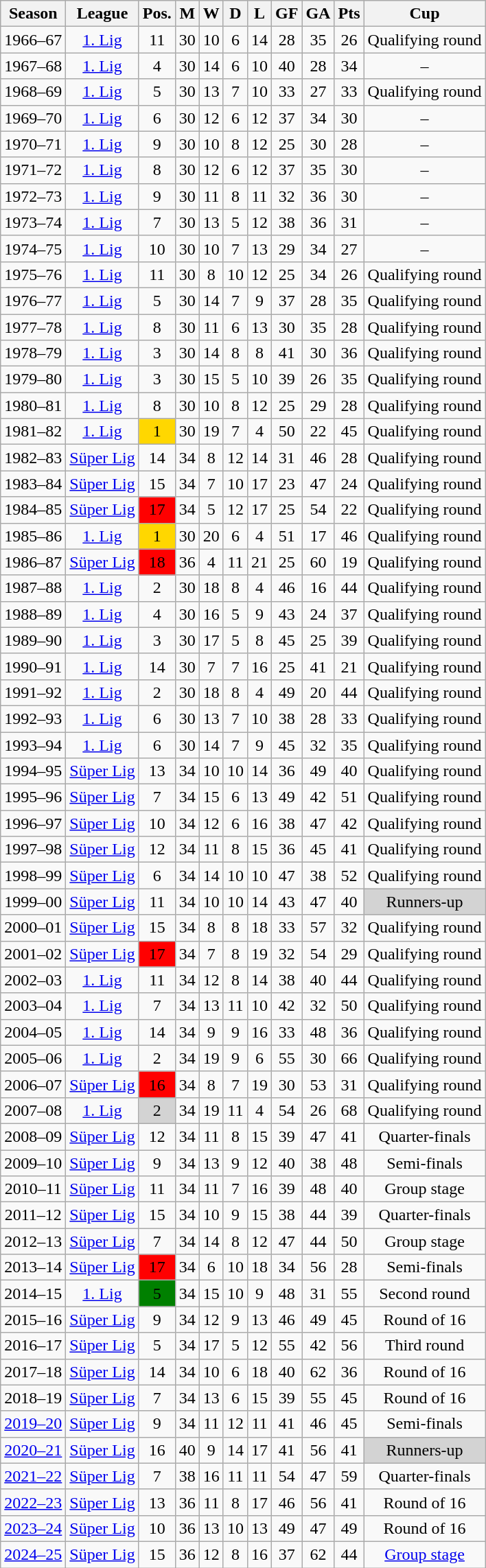<table class="wikitable" style="text-align:center;">
<tr>
<th>Season</th>
<th>League</th>
<th>Pos.</th>
<th>M</th>
<th>W</th>
<th>D</th>
<th>L</th>
<th>GF</th>
<th>GA</th>
<th>Pts</th>
<th>Cup</th>
</tr>
<tr>
<td>1966–67</td>
<td><a href='#'>1. Lig</a></td>
<td>11</td>
<td>30</td>
<td>10</td>
<td>6</td>
<td>14</td>
<td>28</td>
<td>35</td>
<td>26</td>
<td>Qualifying round</td>
</tr>
<tr>
<td>1967–68</td>
<td><a href='#'>1. Lig</a></td>
<td>4</td>
<td>30</td>
<td>14</td>
<td>6</td>
<td>10</td>
<td>40</td>
<td>28</td>
<td>34</td>
<td>–</td>
</tr>
<tr>
<td>1968–69</td>
<td><a href='#'>1. Lig</a></td>
<td>5</td>
<td>30</td>
<td>13</td>
<td>7</td>
<td>10</td>
<td>33</td>
<td>27</td>
<td>33</td>
<td>Qualifying round</td>
</tr>
<tr>
<td>1969–70</td>
<td><a href='#'>1. Lig</a></td>
<td>6</td>
<td>30</td>
<td>12</td>
<td>6</td>
<td>12</td>
<td>37</td>
<td>34</td>
<td>30</td>
<td>–</td>
</tr>
<tr>
<td>1970–71</td>
<td><a href='#'>1. Lig</a></td>
<td>9</td>
<td>30</td>
<td>10</td>
<td>8</td>
<td>12</td>
<td>25</td>
<td>30</td>
<td>28</td>
<td>–</td>
</tr>
<tr>
<td>1971–72</td>
<td><a href='#'>1. Lig</a></td>
<td>8</td>
<td>30</td>
<td>12</td>
<td>6</td>
<td>12</td>
<td>37</td>
<td>35</td>
<td>30</td>
<td>–</td>
</tr>
<tr>
<td>1972–73</td>
<td><a href='#'>1. Lig</a></td>
<td>9</td>
<td>30</td>
<td>11</td>
<td>8</td>
<td>11</td>
<td>32</td>
<td>36</td>
<td>30</td>
<td>–</td>
</tr>
<tr>
<td>1973–74</td>
<td><a href='#'>1. Lig</a></td>
<td>7</td>
<td>30</td>
<td>13</td>
<td>5</td>
<td>12</td>
<td>38</td>
<td>36</td>
<td>31</td>
<td>–</td>
</tr>
<tr>
<td>1974–75</td>
<td><a href='#'>1. Lig</a></td>
<td>10</td>
<td>30</td>
<td>10</td>
<td>7</td>
<td>13</td>
<td>29</td>
<td>34</td>
<td>27</td>
<td>–</td>
</tr>
<tr>
<td>1975–76</td>
<td><a href='#'>1. Lig</a></td>
<td>11</td>
<td>30</td>
<td>8</td>
<td>10</td>
<td>12</td>
<td>25</td>
<td>34</td>
<td>26</td>
<td>Qualifying round</td>
</tr>
<tr>
<td>1976–77</td>
<td><a href='#'>1. Lig</a></td>
<td>5</td>
<td>30</td>
<td>14</td>
<td>7</td>
<td>9</td>
<td>37</td>
<td>28</td>
<td>35</td>
<td>Qualifying round</td>
</tr>
<tr>
<td>1977–78</td>
<td><a href='#'>1. Lig</a></td>
<td>8</td>
<td>30</td>
<td>11</td>
<td>6</td>
<td>13</td>
<td>30</td>
<td>35</td>
<td>28</td>
<td>Qualifying round</td>
</tr>
<tr>
<td>1978–79</td>
<td><a href='#'>1. Lig</a></td>
<td>3</td>
<td>30</td>
<td>14</td>
<td>8</td>
<td>8</td>
<td>41</td>
<td>30</td>
<td>36</td>
<td>Qualifying round</td>
</tr>
<tr>
<td>1979–80</td>
<td><a href='#'>1. Lig</a></td>
<td>3</td>
<td>30</td>
<td>15</td>
<td>5</td>
<td>10</td>
<td>39</td>
<td>26</td>
<td>35</td>
<td>Qualifying round</td>
</tr>
<tr>
<td>1980–81</td>
<td><a href='#'>1. Lig</a></td>
<td>8</td>
<td>30</td>
<td>10</td>
<td>8</td>
<td>12</td>
<td>25</td>
<td>29</td>
<td>28</td>
<td>Qualifying round</td>
</tr>
<tr>
<td>1981–82</td>
<td><a href='#'>1. Lig</a></td>
<td style="background:gold;">1</td>
<td>30</td>
<td>19</td>
<td>7</td>
<td>4</td>
<td>50</td>
<td>22</td>
<td>45</td>
<td>Qualifying round</td>
</tr>
<tr>
<td>1982–83</td>
<td><a href='#'>Süper Lig</a></td>
<td>14</td>
<td>34</td>
<td>8</td>
<td>12</td>
<td>14</td>
<td>31</td>
<td>46</td>
<td>28</td>
<td>Qualifying round</td>
</tr>
<tr>
<td>1983–84</td>
<td><a href='#'>Süper Lig</a></td>
<td>15</td>
<td>34</td>
<td>7</td>
<td>10</td>
<td>17</td>
<td>23</td>
<td>47</td>
<td>24</td>
<td>Qualifying round</td>
</tr>
<tr>
<td>1984–85</td>
<td><a href='#'>Süper Lig</a></td>
<td style="background:red;">17</td>
<td>34</td>
<td>5</td>
<td>12</td>
<td>17</td>
<td>25</td>
<td>54</td>
<td>22</td>
<td>Qualifying round</td>
</tr>
<tr>
<td>1985–86</td>
<td><a href='#'>1. Lig</a></td>
<td style="background:gold;">1</td>
<td>30</td>
<td>20</td>
<td>6</td>
<td>4</td>
<td>51</td>
<td>17</td>
<td>46</td>
<td>Qualifying round</td>
</tr>
<tr>
<td>1986–87</td>
<td><a href='#'>Süper Lig</a></td>
<td style="background:red;">18</td>
<td>36</td>
<td>4</td>
<td>11</td>
<td>21</td>
<td>25</td>
<td>60</td>
<td>19</td>
<td>Qualifying round</td>
</tr>
<tr>
<td>1987–88</td>
<td><a href='#'>1. Lig</a></td>
<td>2</td>
<td>30</td>
<td>18</td>
<td>8</td>
<td>4</td>
<td>46</td>
<td>16</td>
<td>44</td>
<td>Qualifying round</td>
</tr>
<tr>
<td>1988–89</td>
<td><a href='#'>1. Lig</a></td>
<td>4</td>
<td>30</td>
<td>16</td>
<td>5</td>
<td>9</td>
<td>43</td>
<td>24</td>
<td>37</td>
<td>Qualifying round</td>
</tr>
<tr>
<td>1989–90</td>
<td><a href='#'>1. Lig</a></td>
<td>3</td>
<td>30</td>
<td>17</td>
<td>5</td>
<td>8</td>
<td>45</td>
<td>25</td>
<td>39</td>
<td>Qualifying round</td>
</tr>
<tr>
<td>1990–91</td>
<td><a href='#'>1. Lig</a></td>
<td>14</td>
<td>30</td>
<td>7</td>
<td>7</td>
<td>16</td>
<td>25</td>
<td>41</td>
<td>21</td>
<td>Qualifying round</td>
</tr>
<tr>
<td>1991–92</td>
<td><a href='#'>1. Lig</a></td>
<td>2</td>
<td>30</td>
<td>18</td>
<td>8</td>
<td>4</td>
<td>49</td>
<td>20</td>
<td>44</td>
<td>Qualifying round</td>
</tr>
<tr>
<td>1992–93</td>
<td><a href='#'>1. Lig</a></td>
<td>6</td>
<td>30</td>
<td>13</td>
<td>7</td>
<td>10</td>
<td>38</td>
<td>28</td>
<td>33</td>
<td>Qualifying round</td>
</tr>
<tr>
<td>1993–94</td>
<td><a href='#'>1. Lig</a></td>
<td>6</td>
<td>30</td>
<td>14</td>
<td>7</td>
<td>9</td>
<td>45</td>
<td>32</td>
<td>35</td>
<td>Qualifying round</td>
</tr>
<tr>
<td>1994–95</td>
<td><a href='#'>Süper Lig</a></td>
<td>13</td>
<td>34</td>
<td>10</td>
<td>10</td>
<td>14</td>
<td>36</td>
<td>49</td>
<td>40</td>
<td>Qualifying round</td>
</tr>
<tr>
<td>1995–96</td>
<td><a href='#'>Süper Lig</a></td>
<td>7</td>
<td>34</td>
<td>15</td>
<td>6</td>
<td>13</td>
<td>49</td>
<td>42</td>
<td>51</td>
<td>Qualifying round</td>
</tr>
<tr>
<td>1996–97</td>
<td><a href='#'>Süper Lig</a></td>
<td>10</td>
<td>34</td>
<td>12</td>
<td>6</td>
<td>16</td>
<td>38</td>
<td>47</td>
<td>42</td>
<td>Qualifying round</td>
</tr>
<tr>
<td>1997–98</td>
<td><a href='#'>Süper Lig</a></td>
<td>12</td>
<td>34</td>
<td>11</td>
<td>8</td>
<td>15</td>
<td>36</td>
<td>45</td>
<td>41</td>
<td>Qualifying round</td>
</tr>
<tr>
<td>1998–99</td>
<td><a href='#'>Süper Lig</a></td>
<td>6</td>
<td>34</td>
<td>14</td>
<td>10</td>
<td>10</td>
<td>47</td>
<td>38</td>
<td>52</td>
<td>Qualifying round</td>
</tr>
<tr>
<td>1999–00</td>
<td><a href='#'>Süper Lig</a></td>
<td>11</td>
<td>34</td>
<td>10</td>
<td>10</td>
<td>14</td>
<td>43</td>
<td>47</td>
<td>40</td>
<td style="background:lightgray;">Runners-up</td>
</tr>
<tr>
<td>2000–01</td>
<td><a href='#'>Süper Lig</a></td>
<td>15</td>
<td>34</td>
<td>8</td>
<td>8</td>
<td>18</td>
<td>33</td>
<td>57</td>
<td>32</td>
<td>Qualifying round</td>
</tr>
<tr>
<td>2001–02</td>
<td><a href='#'>Süper Lig</a></td>
<td style="background:red;">17</td>
<td>34</td>
<td>7</td>
<td>8</td>
<td>19</td>
<td>32</td>
<td>54</td>
<td>29</td>
<td>Qualifying round</td>
</tr>
<tr>
<td>2002–03</td>
<td><a href='#'>1. Lig</a></td>
<td>11</td>
<td>34</td>
<td>12</td>
<td>8</td>
<td>14</td>
<td>38</td>
<td>40</td>
<td>44</td>
<td>Qualifying round</td>
</tr>
<tr>
<td>2003–04</td>
<td><a href='#'>1. Lig</a></td>
<td>7</td>
<td>34</td>
<td>13</td>
<td>11</td>
<td>10</td>
<td>42</td>
<td>32</td>
<td>50</td>
<td>Qualifying round</td>
</tr>
<tr>
<td>2004–05</td>
<td><a href='#'>1. Lig</a></td>
<td>14</td>
<td>34</td>
<td>9</td>
<td>9</td>
<td>16</td>
<td>33</td>
<td>48</td>
<td>36</td>
<td>Qualifying round</td>
</tr>
<tr>
<td>2005–06</td>
<td><a href='#'>1. Lig</a></td>
<td>2</td>
<td>34</td>
<td>19</td>
<td>9</td>
<td>6</td>
<td>55</td>
<td>30</td>
<td>66</td>
<td>Qualifying round</td>
</tr>
<tr>
<td>2006–07</td>
<td><a href='#'>Süper Lig</a></td>
<td style="background:red;">16</td>
<td>34</td>
<td>8</td>
<td>7</td>
<td>19</td>
<td>30</td>
<td>53</td>
<td>31</td>
<td>Qualifying round</td>
</tr>
<tr>
<td>2007–08</td>
<td><a href='#'>1. Lig</a></td>
<td style="background:lightgray;">2</td>
<td>34</td>
<td>19</td>
<td>11</td>
<td>4</td>
<td>54</td>
<td>26</td>
<td>68</td>
<td>Qualifying round</td>
</tr>
<tr>
<td>2008–09</td>
<td><a href='#'>Süper Lig</a></td>
<td>12</td>
<td>34</td>
<td>11</td>
<td>8</td>
<td>15</td>
<td>39</td>
<td>47</td>
<td>41</td>
<td>Quarter-finals</td>
</tr>
<tr>
<td>2009–10</td>
<td><a href='#'>Süper Lig</a></td>
<td>9</td>
<td>34</td>
<td>13</td>
<td>9</td>
<td>12</td>
<td>40</td>
<td>38</td>
<td>48</td>
<td>Semi-finals</td>
</tr>
<tr>
<td>2010–11</td>
<td><a href='#'>Süper Lig</a></td>
<td>11</td>
<td>34</td>
<td>11</td>
<td>7</td>
<td>16</td>
<td>39</td>
<td>48</td>
<td>40</td>
<td>Group stage</td>
</tr>
<tr>
<td>2011–12</td>
<td><a href='#'>Süper Lig</a></td>
<td>15</td>
<td>34</td>
<td>10</td>
<td>9</td>
<td>15</td>
<td>38</td>
<td>44</td>
<td>39</td>
<td>Quarter-finals</td>
</tr>
<tr>
<td>2012–13</td>
<td><a href='#'>Süper Lig</a></td>
<td>7</td>
<td>34</td>
<td>14</td>
<td>8</td>
<td>12</td>
<td>47</td>
<td>44</td>
<td>50</td>
<td>Group stage</td>
</tr>
<tr>
<td>2013–14</td>
<td><a href='#'>Süper Lig</a></td>
<td style="background:red;">17</td>
<td>34</td>
<td>6</td>
<td>10</td>
<td>18</td>
<td>34</td>
<td>56</td>
<td>28</td>
<td>Semi-finals</td>
</tr>
<tr>
<td>2014–15</td>
<td><a href='#'>1. Lig</a></td>
<td style="background:green;">5</td>
<td>34</td>
<td>15</td>
<td>10</td>
<td>9</td>
<td>48</td>
<td>31</td>
<td>55</td>
<td>Second round</td>
</tr>
<tr>
<td>2015–16</td>
<td><a href='#'>Süper Lig</a></td>
<td>9</td>
<td>34</td>
<td>12</td>
<td>9</td>
<td>13</td>
<td>46</td>
<td>49</td>
<td>45</td>
<td>Round of 16</td>
</tr>
<tr>
<td>2016–17</td>
<td><a href='#'>Süper Lig</a></td>
<td>5</td>
<td>34</td>
<td>17</td>
<td>5</td>
<td>12</td>
<td>55</td>
<td>42</td>
<td>56</td>
<td>Third round</td>
</tr>
<tr>
<td>2017–18</td>
<td><a href='#'>Süper Lig</a></td>
<td>14</td>
<td>34</td>
<td>10</td>
<td>6</td>
<td>18</td>
<td>40</td>
<td>62</td>
<td>36</td>
<td>Round of 16</td>
</tr>
<tr>
<td>2018–19</td>
<td><a href='#'>Süper Lig</a></td>
<td>7</td>
<td>34</td>
<td>13</td>
<td>6</td>
<td>15</td>
<td>39</td>
<td>55</td>
<td>45</td>
<td>Round of 16</td>
</tr>
<tr>
<td><a href='#'>2019–20</a></td>
<td><a href='#'>Süper Lig</a></td>
<td>9</td>
<td>34</td>
<td>11</td>
<td>12</td>
<td>11</td>
<td>41</td>
<td>46</td>
<td>45</td>
<td>Semi-finals</td>
</tr>
<tr>
<td><a href='#'>2020–21</a></td>
<td><a href='#'>Süper Lig</a></td>
<td>16</td>
<td>40</td>
<td>9</td>
<td>14</td>
<td>17</td>
<td>41</td>
<td>56</td>
<td>41</td>
<td style="background:lightgray;">Runners-up</td>
</tr>
<tr>
<td><a href='#'>2021–22</a></td>
<td><a href='#'>Süper Lig</a></td>
<td>7</td>
<td>38</td>
<td>16</td>
<td>11</td>
<td>11</td>
<td>54</td>
<td>47</td>
<td>59</td>
<td>Quarter-finals</td>
</tr>
<tr>
<td><a href='#'>2022–23</a></td>
<td><a href='#'>Süper Lig</a></td>
<td>13</td>
<td>36</td>
<td>11</td>
<td>8</td>
<td>17</td>
<td>46</td>
<td>56</td>
<td>41</td>
<td>Round of 16</td>
</tr>
<tr>
<td><a href='#'>2023–24</a></td>
<td><a href='#'>Süper Lig</a></td>
<td>10</td>
<td>36</td>
<td>13</td>
<td>10</td>
<td>13</td>
<td>49</td>
<td>47</td>
<td>49</td>
<td>Round of 16</td>
</tr>
<tr>
<td><a href='#'>2024–25</a></td>
<td><a href='#'>Süper Lig</a></td>
<td>15</td>
<td>36</td>
<td>12</td>
<td>8</td>
<td>16</td>
<td>37</td>
<td>62</td>
<td>44</td>
<td><a href='#'>Group stage</a></td>
</tr>
</table>
